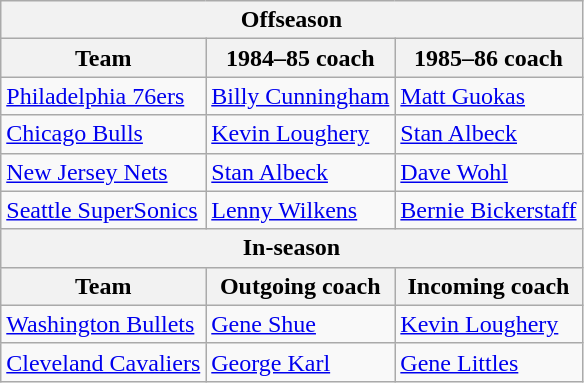<table class="wikitable">
<tr>
<th colspan="3">Offseason</th>
</tr>
<tr>
<th>Team</th>
<th>1984–85 coach</th>
<th>1985–86 coach</th>
</tr>
<tr>
<td><a href='#'>Philadelphia 76ers</a></td>
<td><a href='#'>Billy Cunningham</a></td>
<td><a href='#'>Matt Guokas</a></td>
</tr>
<tr>
<td><a href='#'>Chicago Bulls</a></td>
<td><a href='#'>Kevin Loughery</a></td>
<td><a href='#'>Stan Albeck</a></td>
</tr>
<tr>
<td><a href='#'>New Jersey Nets</a></td>
<td><a href='#'>Stan Albeck</a></td>
<td><a href='#'>Dave Wohl</a></td>
</tr>
<tr>
<td><a href='#'>Seattle SuperSonics</a></td>
<td><a href='#'>Lenny Wilkens</a></td>
<td><a href='#'>Bernie Bickerstaff</a></td>
</tr>
<tr>
<th colspan="3">In-season</th>
</tr>
<tr>
<th>Team</th>
<th>Outgoing coach</th>
<th>Incoming coach</th>
</tr>
<tr>
<td><a href='#'>Washington Bullets</a></td>
<td><a href='#'>Gene Shue</a></td>
<td><a href='#'>Kevin Loughery</a></td>
</tr>
<tr>
<td><a href='#'>Cleveland Cavaliers</a></td>
<td><a href='#'>George Karl</a></td>
<td><a href='#'>Gene Littles</a></td>
</tr>
</table>
